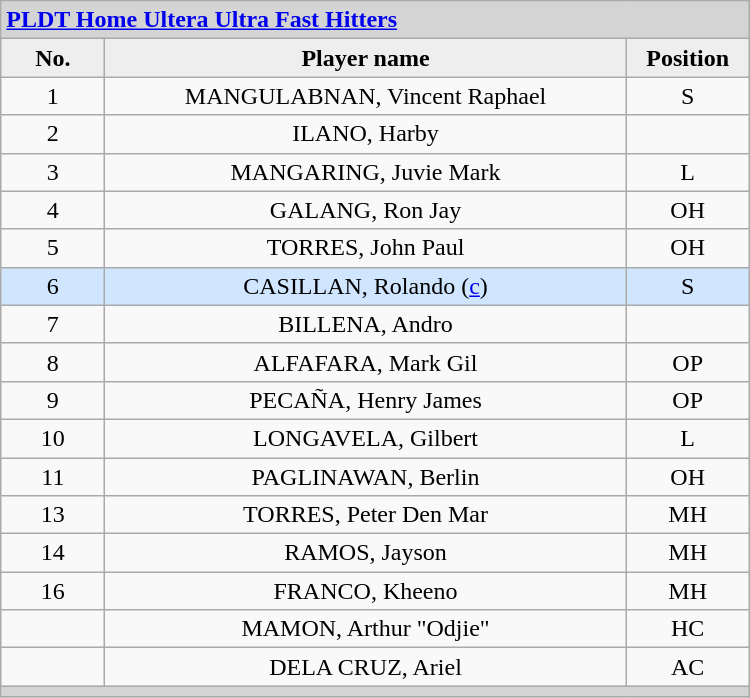<table class='wikitable mw-collapsible mw-collapsed' style='text-align: center; width: 500px; border: none;'>
<tr>
<th style="background:#D4D4D4; text-align:left;" colspan=3><a href='#'>PLDT Home Ultera Ultra Fast Hitters</a></th>
</tr>
<tr style="background:#EEEEEE; font-weight:bold;">
<td width=10%>No.</td>
<td width=50%>Player name</td>
<td width=10%>Position</td>
</tr>
<tr>
<td align=center>1</td>
<td>MANGULABNAN, Vincent Raphael</td>
<td align=center>S</td>
</tr>
<tr>
<td align=center>2</td>
<td>ILANO, Harby</td>
<td align=center></td>
</tr>
<tr>
<td align=center>3</td>
<td>MANGARING, Juvie Mark</td>
<td align=center>L</td>
</tr>
<tr>
<td align=center>4</td>
<td>GALANG, Ron Jay</td>
<td align=center>OH</td>
</tr>
<tr>
<td align=center>5</td>
<td>TORRES, John Paul</td>
<td align=center>OH</td>
</tr>
<tr style="background:#D0E6FF;">
<td align=center>6</td>
<td>CASILLAN, Rolando (<a href='#'>c</a>)</td>
<td align=center>S</td>
</tr>
<tr>
<td align=center>7</td>
<td>BILLENA, Andro</td>
<td align=center></td>
</tr>
<tr>
<td align=center>8</td>
<td>ALFAFARA, Mark Gil</td>
<td align=center>OP</td>
</tr>
<tr>
<td align=center>9</td>
<td>PECAÑA, Henry James</td>
<td align=center>OP</td>
</tr>
<tr>
<td align=center>10</td>
<td>LONGAVELA, Gilbert</td>
<td align=center>L</td>
</tr>
<tr>
<td align=center>11</td>
<td>PAGLINAWAN, Berlin</td>
<td align=center>OH</td>
</tr>
<tr>
<td align=center>13</td>
<td>TORRES, Peter Den Mar</td>
<td align=center>MH</td>
</tr>
<tr>
<td align=center>14</td>
<td>RAMOS, Jayson</td>
<td align=center>MH</td>
</tr>
<tr>
<td align=center>16</td>
<td>FRANCO, Kheeno</td>
<td align=center>MH</td>
</tr>
<tr>
<td align=center></td>
<td>MAMON, Arthur "Odjie"</td>
<td align=center>HC</td>
</tr>
<tr>
<td align=center></td>
<td>DELA CRUZ, Ariel</td>
<td align=center>AC</td>
</tr>
<tr>
<th style="background:#D4D4D4;" colspan=3></th>
</tr>
<tr>
</tr>
</table>
